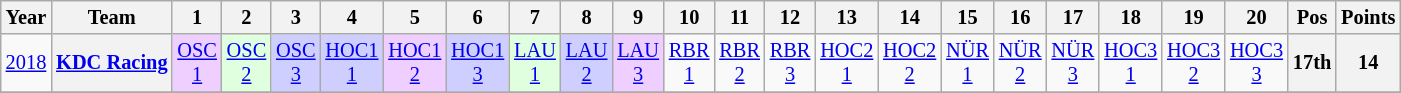<table class="wikitable" style="text-align:center; font-size:85%">
<tr>
<th>Year</th>
<th>Team</th>
<th>1</th>
<th>2</th>
<th>3</th>
<th>4</th>
<th>5</th>
<th>6</th>
<th>7</th>
<th>8</th>
<th>9</th>
<th>10</th>
<th>11</th>
<th>12</th>
<th>13</th>
<th>14</th>
<th>15</th>
<th>16</th>
<th>17</th>
<th>18</th>
<th>19</th>
<th>20</th>
<th>Pos</th>
<th>Points</th>
</tr>
<tr>
<td><a href='#'>2018</a></td>
<th nowrap><a href='#'>KDC Racing</a></th>
<td style="background:#EFCFFF"><a href='#'>OSC<br>1</a><br></td>
<td style="background:#DFFFDF"><a href='#'>OSC<br>2</a><br></td>
<td style="background:#CFCFFF"><a href='#'>OSC<br>3</a><br></td>
<td style="background:#CFCFFF"><a href='#'>HOC1<br>1</a><br></td>
<td style="background:#EFCFFF"><a href='#'>HOC1<br>2</a><br></td>
<td style="background:#CFCFFF"><a href='#'>HOC1<br>3</a><br></td>
<td style="background:#DFFFDF"><a href='#'>LAU<br>1</a><br></td>
<td style="background:#CFCFFF"><a href='#'>LAU<br>2</a><br></td>
<td style="background:#EFCFFF"><a href='#'>LAU<br>3</a><br></td>
<td><a href='#'>RBR<br>1</a></td>
<td><a href='#'>RBR<br>2</a></td>
<td><a href='#'>RBR<br>3</a></td>
<td><a href='#'>HOC2<br>1</a></td>
<td><a href='#'>HOC2<br>2</a></td>
<td><a href='#'>NÜR<br>1</a></td>
<td><a href='#'>NÜR<br>2</a></td>
<td><a href='#'>NÜR<br>3</a></td>
<td><a href='#'>HOC3<br>1</a></td>
<td><a href='#'>HOC3<br>2</a></td>
<td><a href='#'>HOC3<br>3</a></td>
<th>17th</th>
<th>14</th>
</tr>
<tr>
</tr>
</table>
